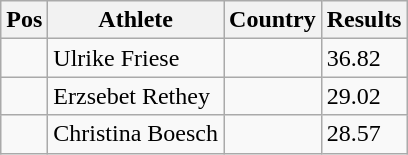<table class="wikitable">
<tr>
<th>Pos</th>
<th>Athlete</th>
<th>Country</th>
<th>Results</th>
</tr>
<tr>
<td align="center"></td>
<td>Ulrike Friese</td>
<td></td>
<td>36.82</td>
</tr>
<tr>
<td align="center"></td>
<td>Erzsebet Rethey</td>
<td></td>
<td>29.02</td>
</tr>
<tr>
<td align="center"></td>
<td>Christina Boesch</td>
<td></td>
<td>28.57</td>
</tr>
</table>
